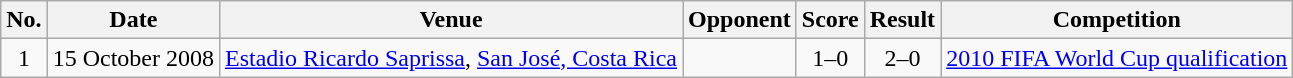<table class="wikitable sortable">
<tr>
<th scope="col">No.</th>
<th scope="col">Date</th>
<th scope="col">Venue</th>
<th scope="col">Opponent</th>
<th scope="col">Score</th>
<th scope="col">Result</th>
<th scope="col">Competition</th>
</tr>
<tr>
<td align="center">1</td>
<td>15 October 2008</td>
<td><a href='#'>Estadio Ricardo Saprissa</a>, <a href='#'>San José, Costa Rica</a></td>
<td></td>
<td align="center">1–0</td>
<td align="center">2–0</td>
<td><a href='#'>2010 FIFA World Cup qualification</a></td>
</tr>
</table>
